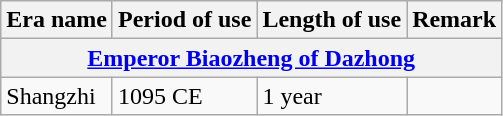<table class="wikitable">
<tr>
<th>Era name</th>
<th>Period of use</th>
<th>Length of use</th>
<th>Remark</th>
</tr>
<tr>
<th colspan="4"><a href='#'>Emperor Biaozheng of Dazhong</a><br></th>
</tr>
<tr>
<td>Shangzhi<br></td>
<td>1095 CE</td>
<td>1 year</td>
<td></td>
</tr>
</table>
